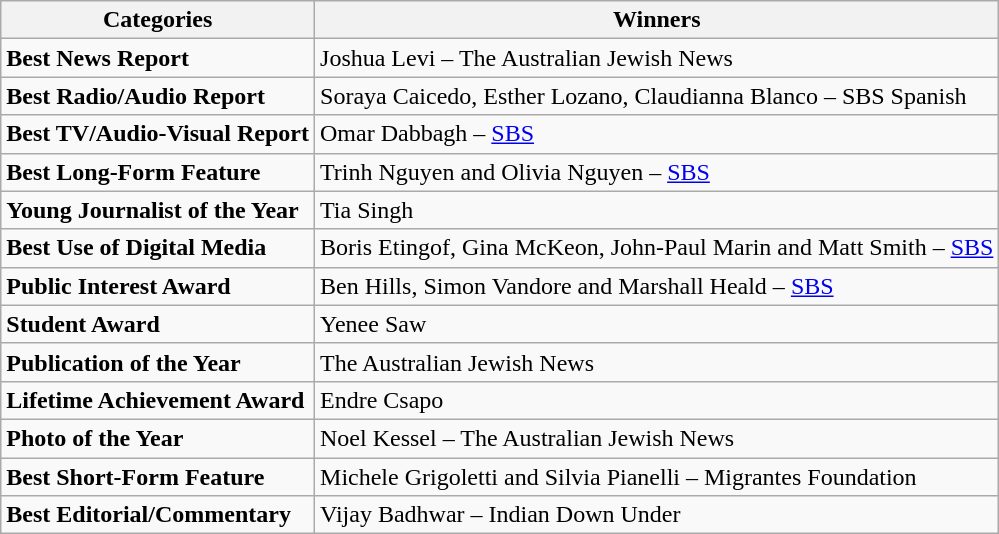<table class="wikitable">
<tr>
<th>Categories</th>
<th>Winners</th>
</tr>
<tr>
<td><strong>Best News Report</strong></td>
<td>Joshua Levi – The Australian Jewish News</td>
</tr>
<tr>
<td><strong>Best Radio/Audio Report</strong></td>
<td>Soraya Caicedo, Esther Lozano, Claudianna Blanco – SBS Spanish</td>
</tr>
<tr>
<td><strong>Best TV/Audio-Visual Report</strong></td>
<td>Omar Dabbagh – <a href='#'>SBS</a></td>
</tr>
<tr>
<td><strong>Best Long-Form Feature</strong></td>
<td>Trinh Nguyen and Olivia Nguyen – <a href='#'>SBS</a></td>
</tr>
<tr>
<td><strong>Young Journalist of the Year</strong></td>
<td>Tia Singh</td>
</tr>
<tr>
<td><strong>Best Use of Digital Media</strong></td>
<td>Boris Etingof, Gina McKeon, John-Paul Marin and Matt Smith – <a href='#'>SBS</a></td>
</tr>
<tr>
<td><strong>Public Interest Award</strong></td>
<td>Ben Hills, Simon Vandore and Marshall Heald – <a href='#'>SBS</a></td>
</tr>
<tr>
<td><strong>Student Award</strong></td>
<td>Yenee Saw</td>
</tr>
<tr>
<td><strong>Publication of the Year</strong></td>
<td>The Australian Jewish News</td>
</tr>
<tr>
<td><strong>Lifetime Achievement Award</strong></td>
<td>Endre Csapo</td>
</tr>
<tr>
<td><strong>Photo of the Year</strong></td>
<td>Noel Kessel – The Australian Jewish News</td>
</tr>
<tr>
<td><strong>Best Short-Form Feature</strong></td>
<td>Michele Grigoletti and Silvia Pianelli – Migrantes Foundation</td>
</tr>
<tr>
<td><strong>Best Editorial/Commentary</strong></td>
<td>Vijay Badhwar – Indian Down Under</td>
</tr>
</table>
